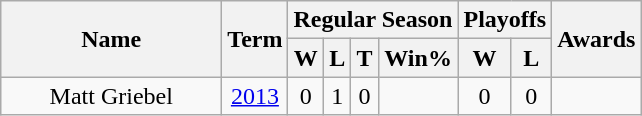<table class="wikitable">
<tr>
<th rowspan="2" style="width:140px;">Name</th>
<th rowspan="2">Term</th>
<th colspan="4">Regular Season</th>
<th colspan="2">Playoffs</th>
<th rowspan="2">Awards</th>
</tr>
<tr>
<th>W</th>
<th>L</th>
<th>T</th>
<th>Win%</th>
<th>W</th>
<th>L</th>
</tr>
<tr>
<td style="text-align:center;">Matt Griebel</td>
<td style="text-align:center;"><a href='#'>2013</a></td>
<td style="text-align:center;">0</td>
<td style="text-align:center;">1</td>
<td style="text-align:center;">0</td>
<td style="text-align:center;"></td>
<td style="text-align:center;">0</td>
<td style="text-align:center;">0</td>
<td style="text-align:center;"></td>
</tr>
</table>
